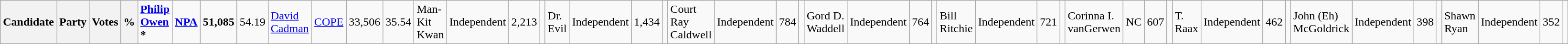<table class="wikitable">
<tr>
<th colspan="2">Candidate</th>
<th>Party</th>
<th>Votes</th>
<th>%<br></th>
<td><strong><a href='#'>Philip Owen</a> *</strong></td>
<td><strong><a href='#'>NPA</a></strong></td>
<td><strong>51,085</strong></td>
<td>54.19<br></td>
<td><a href='#'>David Cadman</a></td>
<td><a href='#'>COPE</a></td>
<td>33,506</td>
<td>35.54<br></td>
<td>Man-Kit Kwan</td>
<td>Independent</td>
<td>2,213</td>
<td><br></td>
<td>Dr. Evil</td>
<td>Independent</td>
<td>1,434</td>
<td><br></td>
<td>Court Ray Caldwell</td>
<td>Independent</td>
<td>784</td>
<td><br></td>
<td>Gord D. Waddell</td>
<td>Independent</td>
<td>764</td>
<td><br></td>
<td>Bill Ritchie</td>
<td>Independent</td>
<td>721</td>
<td><br></td>
<td>Corinna I. vanGerwen</td>
<td>NC</td>
<td>607</td>
<td><br></td>
<td>T. Raax</td>
<td>Independent</td>
<td>462</td>
<td><br></td>
<td>John (Eh) McGoldrick</td>
<td>Independent</td>
<td>398</td>
<td><br></td>
<td>Shawn Ryan</td>
<td>Independent</td>
<td>352</td>
<td></td>
</tr>
</table>
